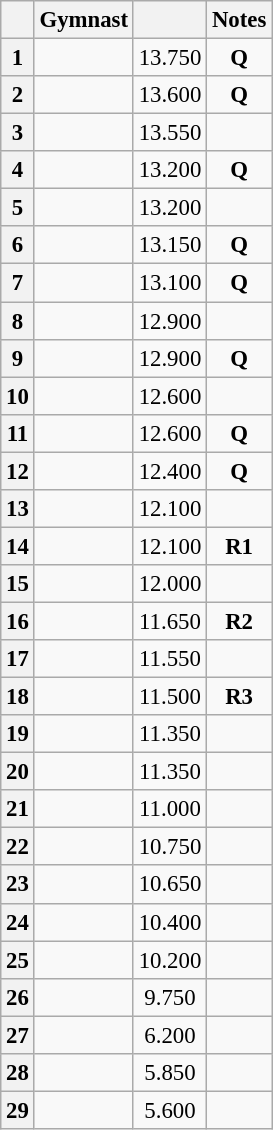<table class="wikitable sortable" style="text-align:center; font-size:95%;">
<tr>
<th></th>
<th>Gymnast</th>
<th></th>
<th>Notes</th>
</tr>
<tr>
<th>1</th>
<td align=left></td>
<td>13.750</td>
<td><strong>Q</strong></td>
</tr>
<tr>
<th>2</th>
<td align=left></td>
<td>13.600</td>
<td><strong>Q</strong></td>
</tr>
<tr>
<th>3</th>
<td align=left></td>
<td>13.550</td>
<td></td>
</tr>
<tr>
<th>4</th>
<td align=left></td>
<td>13.200</td>
<td><strong>Q</strong></td>
</tr>
<tr>
<th>5</th>
<td align=left></td>
<td>13.200</td>
<td></td>
</tr>
<tr>
<th>6</th>
<td align=left></td>
<td>13.150</td>
<td><strong>Q</strong></td>
</tr>
<tr>
<th>7</th>
<td align=left></td>
<td>13.100</td>
<td><strong>Q</strong></td>
</tr>
<tr>
<th>8</th>
<td align=left></td>
<td>12.900</td>
<td></td>
</tr>
<tr>
<th>9</th>
<td align=left></td>
<td>12.900</td>
<td><strong>Q</strong></td>
</tr>
<tr>
<th>10</th>
<td align=left></td>
<td>12.600</td>
<td></td>
</tr>
<tr>
<th>11</th>
<td align=left></td>
<td>12.600</td>
<td><strong>Q</strong></td>
</tr>
<tr>
<th>12</th>
<td align=left></td>
<td>12.400</td>
<td><strong>Q</strong></td>
</tr>
<tr>
<th>13</th>
<td align=left></td>
<td>12.100</td>
<td></td>
</tr>
<tr>
<th>14</th>
<td align=left></td>
<td>12.100</td>
<td><strong>R1</strong></td>
</tr>
<tr>
<th>15</th>
<td align=left></td>
<td>12.000</td>
<td></td>
</tr>
<tr>
<th>16</th>
<td align=left></td>
<td>11.650</td>
<td><strong>R2</strong></td>
</tr>
<tr>
<th>17</th>
<td align=left></td>
<td>11.550</td>
<td></td>
</tr>
<tr>
<th>18</th>
<td align=left></td>
<td>11.500</td>
<td><strong>R3</strong></td>
</tr>
<tr>
<th>19</th>
<td align=left></td>
<td>11.350</td>
<td></td>
</tr>
<tr>
<th>20</th>
<td align=left></td>
<td>11.350</td>
<td></td>
</tr>
<tr>
<th>21</th>
<td align=left></td>
<td>11.000</td>
<td></td>
</tr>
<tr>
<th>22</th>
<td align=left></td>
<td>10.750</td>
<td></td>
</tr>
<tr>
<th>23</th>
<td align=left></td>
<td>10.650</td>
<td></td>
</tr>
<tr>
<th>24</th>
<td align=left></td>
<td>10.400</td>
<td></td>
</tr>
<tr>
<th>25</th>
<td align=left></td>
<td>10.200</td>
<td></td>
</tr>
<tr>
<th>26</th>
<td align=left></td>
<td>9.750</td>
<td></td>
</tr>
<tr>
<th>27</th>
<td align=left></td>
<td>6.200</td>
<td></td>
</tr>
<tr>
<th>28</th>
<td align=left></td>
<td>5.850</td>
<td></td>
</tr>
<tr>
<th>29</th>
<td align=left></td>
<td>5.600</td>
<td></td>
</tr>
</table>
